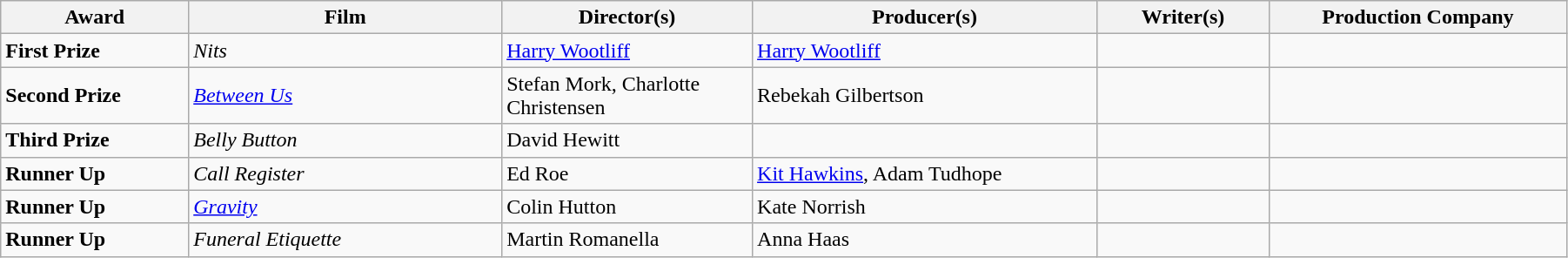<table class="wikitable" width="95%" align="centre">
<tr>
<th width=12%>Award</th>
<th width=20%>Film</th>
<th width=16%>Director(s)</th>
<th width=22%>Producer(s)</th>
<th width=11%>Writer(s)</th>
<th width=19%>Production Company</th>
</tr>
<tr>
<td><strong>First Prize</strong></td>
<td><em>Nits</em></td>
<td><a href='#'>Harry Wootliff</a></td>
<td><a href='#'>Harry Wootliff</a></td>
<td></td>
<td></td>
</tr>
<tr>
<td><strong>Second Prize</strong></td>
<td><em><a href='#'>Between Us</a></em></td>
<td>Stefan Mork, Charlotte Christensen</td>
<td>Rebekah Gilbertson</td>
<td></td>
<td></td>
</tr>
<tr>
<td><strong>Third Prize</strong></td>
<td><em>Belly Button</em></td>
<td>David Hewitt</td>
<td></td>
<td></td>
</tr>
<tr>
<td><strong>Runner Up</strong></td>
<td><em>Call Register</em></td>
<td>Ed Roe</td>
<td><a href='#'>Kit Hawkins</a>, Adam Tudhope</td>
<td></td>
<td></td>
</tr>
<tr>
<td><strong>Runner Up</strong></td>
<td><em><a href='#'>Gravity</a></em></td>
<td>Colin Hutton</td>
<td>Kate Norrish</td>
<td></td>
<td></td>
</tr>
<tr>
<td><strong>Runner Up</strong></td>
<td><em>Funeral Etiquette</em></td>
<td>Martin Romanella</td>
<td>Anna Haas</td>
<td></td>
<td></td>
</tr>
</table>
